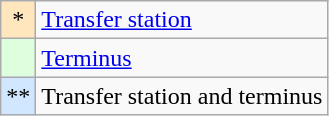<table class="wikitable">
<tr>
<td style="background-color:#FFE6BD; text-align: center;">*</td>
<td><a href='#'>Transfer station</a></td>
</tr>
<tr>
<td style="background-color:#ddffdd; text-align: center;"></td>
<td><a href='#'>Terminus</a></td>
</tr>
<tr>
<td style="background-color:#D0E7FF; text-align: center;">**</td>
<td>Transfer station and terminus</td>
</tr>
</table>
